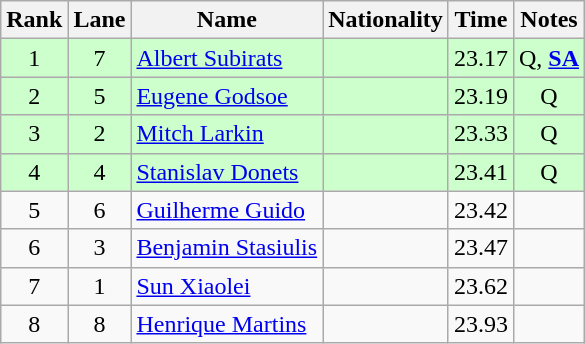<table class="wikitable sortable" style="text-align:center">
<tr>
<th>Rank</th>
<th>Lane</th>
<th>Name</th>
<th>Nationality</th>
<th>Time</th>
<th>Notes</th>
</tr>
<tr bgcolor=ccffcc>
<td>1</td>
<td>7</td>
<td align=left><a href='#'>Albert Subirats</a></td>
<td align=left></td>
<td>23.17</td>
<td>Q, <strong><a href='#'>SA</a></strong></td>
</tr>
<tr bgcolor=ccffcc>
<td>2</td>
<td>5</td>
<td align=left><a href='#'>Eugene Godsoe</a></td>
<td align=left></td>
<td>23.19</td>
<td>Q</td>
</tr>
<tr bgcolor=ccffcc>
<td>3</td>
<td>2</td>
<td align=left><a href='#'>Mitch Larkin</a></td>
<td align=left></td>
<td>23.33</td>
<td>Q</td>
</tr>
<tr bgcolor=ccffcc>
<td>4</td>
<td>4</td>
<td align=left><a href='#'>Stanislav Donets</a></td>
<td align=left></td>
<td>23.41</td>
<td>Q</td>
</tr>
<tr>
<td>5</td>
<td>6</td>
<td align=left><a href='#'>Guilherme Guido</a></td>
<td align=left></td>
<td>23.42</td>
<td></td>
</tr>
<tr>
<td>6</td>
<td>3</td>
<td align=left><a href='#'>Benjamin Stasiulis</a></td>
<td align=left></td>
<td>23.47</td>
<td></td>
</tr>
<tr>
<td>7</td>
<td>1</td>
<td align=left><a href='#'>Sun Xiaolei</a></td>
<td align=left></td>
<td>23.62</td>
<td></td>
</tr>
<tr>
<td>8</td>
<td>8</td>
<td align=left><a href='#'>Henrique Martins</a></td>
<td align=left></td>
<td>23.93</td>
<td></td>
</tr>
</table>
